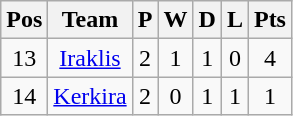<table class="wikitable" style="text-align: center;">
<tr>
<th>Pos</th>
<th>Team</th>
<th>P</th>
<th>W</th>
<th>D</th>
<th>L</th>
<th>Pts</th>
</tr>
<tr>
<td>13</td>
<td><a href='#'>Iraklis</a></td>
<td>2</td>
<td>1</td>
<td>1</td>
<td>0</td>
<td>4</td>
</tr>
<tr>
<td>14</td>
<td><a href='#'>Kerkira</a></td>
<td>2</td>
<td>0</td>
<td>1</td>
<td>1</td>
<td>1</td>
</tr>
</table>
